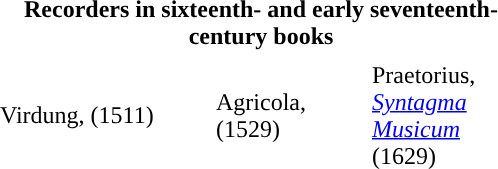<table style="margin-left:auto; margin-right:auto; border:none;">
<tr>
<th colspan=3>Recorders in sixteenth- and early seventeenth-century books</th>
</tr>
<tr>
<td style="width:140px"></td>
<td style="width:100px"></td>
<td style="width:100px"></td>
</tr>
<tr>
<td>Virdung,  (1511)</td>
<td>Agricola,  (1529)</td>
<td>Praetorius, <em><a href='#'>Syntagma Musicum</a></em> (1629)</td>
</tr>
</table>
